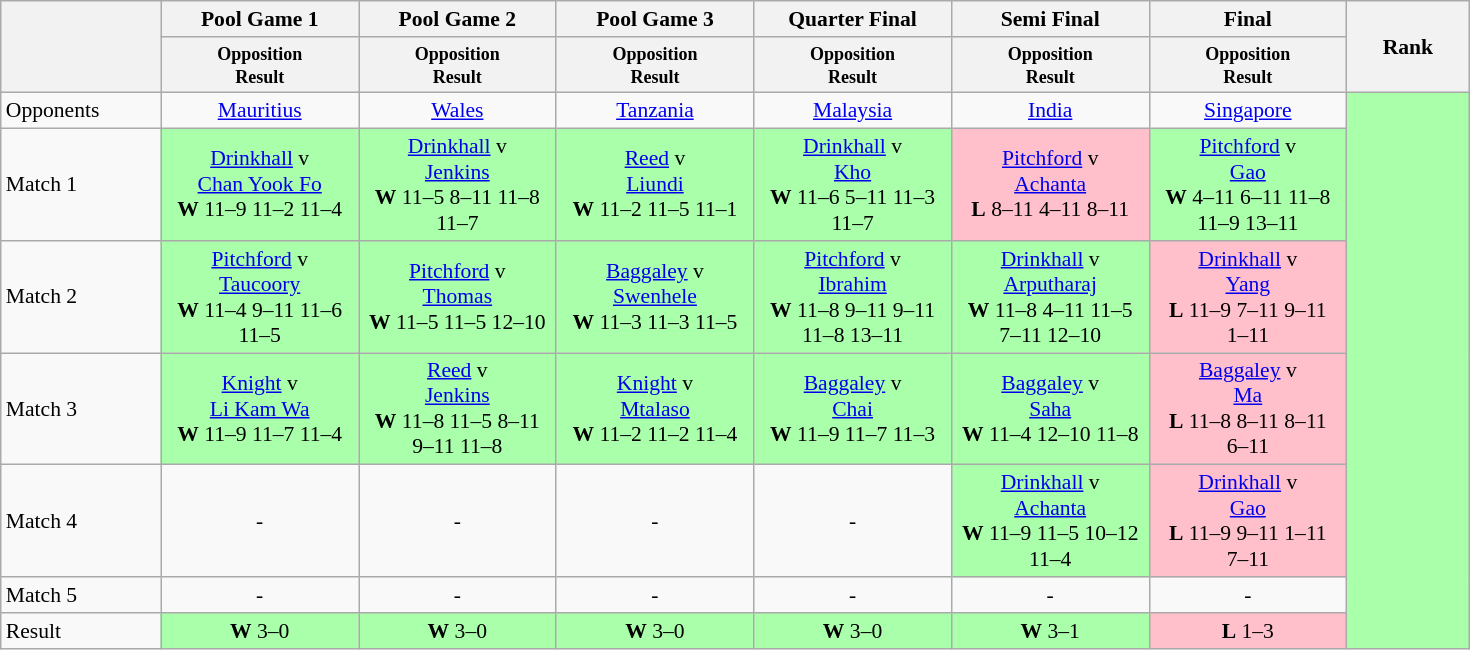<table class=wikitable style="font-size:90%">
<tr>
<th rowspan="2" style="width:100px;"></th>
<th width=125>Pool Game 1</th>
<th width=125>Pool Game 2</th>
<th width=125>Pool Game 3</th>
<th width=125>Quarter Final</th>
<th width=125>Semi Final</th>
<th width=125>Final</th>
<th rowspan="2" style="width:75px;">Rank</th>
</tr>
<tr>
<th style="line-height:1em"><small>Opposition<br>Result</small></th>
<th style="line-height:1em"><small>Opposition<br>Result</small></th>
<th style="line-height:1em"><small>Opposition<br>Result</small></th>
<th style="line-height:1em"><small>Opposition<br>Result</small></th>
<th style="line-height:1em"><small>Opposition<br>Result</small></th>
<th style="line-height:1em"><small>Opposition<br>Result</small></th>
</tr>
<tr>
<td>Opponents</td>
<td style="text-align:center;"> <a href='#'>Mauritius</a></td>
<td style="text-align:center;"> <a href='#'>Wales</a></td>
<td style="text-align:center;"> <a href='#'>Tanzania</a></td>
<td style="text-align:center;"> <a href='#'>Malaysia</a></td>
<td style="text-align:center;"> <a href='#'>India</a></td>
<td style="text-align:center;"> <a href='#'>Singapore</a></td>
<td style="text-align:center; background:#afa;" rowspan="7"></td>
</tr>
<tr>
<td>Match 1</td>
<td style="text-align:center; background:#afa;"> <a href='#'>Drinkhall</a> v<br> <a href='#'>Chan Yook Fo</a><br><strong>W</strong> 11–9 11–2 11–4</td>
<td style="text-align:center; background:#afa;"> <a href='#'>Drinkhall</a> v<br> <a href='#'>Jenkins</a><br><strong>W</strong> 11–5 8–11 11–8<br>11–7</td>
<td style="text-align:center; background:#afa;"> <a href='#'>Reed</a> v<br> <a href='#'>Liundi</a><br><strong>W</strong> 11–2 11–5 11–1</td>
<td style="text-align:center; background:#afa;"> <a href='#'>Drinkhall</a> v<br> <a href='#'>Kho</a><br><strong>W</strong> 11–6 5–11 11–3<br>11–7</td>
<td style="text-align:center; background:pink;"> <a href='#'>Pitchford</a> v<br> <a href='#'>Achanta</a><br><strong>L</strong> 8–11 4–11 8–11</td>
<td style="text-align:center; background:#afa;"> <a href='#'>Pitchford</a> v<br> <a href='#'>Gao</a><br><strong>W</strong> 4–11 6–11 11–8<br>11–9 13–11</td>
</tr>
<tr>
<td>Match 2</td>
<td style="text-align:center; background:#afa;"> <a href='#'>Pitchford</a> v<br> <a href='#'>Taucoory</a><br><strong>W</strong> 11–4 9–11 11–6<br>11–5</td>
<td style="text-align:center; background:#afa;"> <a href='#'>Pitchford</a> v<br> <a href='#'>Thomas</a><br><strong>W</strong> 11–5 11–5 12–10</td>
<td style="text-align:center; background:#afa;"> <a href='#'>Baggaley</a> v<br> <a href='#'>Swenhele</a><br><strong>W</strong> 11–3 11–3 11–5</td>
<td style="text-align:center; background:#afa;"> <a href='#'>Pitchford</a> v<br> <a href='#'>Ibrahim</a><br><strong>W</strong> 11–8 9–11 9–11<br>11–8 13–11</td>
<td style="text-align:center; background:#afa;"> <a href='#'>Drinkhall</a> v<br> <a href='#'>Arputharaj</a><br><strong>W</strong> 11–8 4–11 11–5<br>7–11 12–10</td>
<td style="text-align:center; background:pink;"> <a href='#'>Drinkhall</a> v<br> <a href='#'>Yang</a><br><strong>L</strong> 11–9 7–11 9–11<br>1–11</td>
</tr>
<tr>
<td>Match 3</td>
<td style="text-align:center; background:#afa;"> <a href='#'>Knight</a> v<br> <a href='#'>Li Kam Wa</a><br><strong>W</strong> 11–9 11–7 11–4</td>
<td style="text-align:center; background:#afa;"> <a href='#'>Reed</a> v<br> <a href='#'>Jenkins</a><br><strong>W</strong> 11–8 11–5 8–11<br>9–11 11–8</td>
<td style="text-align:center; background:#afa;"> <a href='#'>Knight</a> v<br> <a href='#'>Mtalaso</a><br><strong>W</strong> 11–2 11–2 11–4</td>
<td style="text-align:center; background:#afa;"> <a href='#'>Baggaley</a> v<br> <a href='#'>Chai</a><br><strong>W</strong> 11–9 11–7 11–3</td>
<td style="text-align:center; background:#afa;"> <a href='#'>Baggaley</a> v<br> <a href='#'>Saha</a><br><strong>W</strong> 11–4 12–10 11–8</td>
<td style="text-align:center; background:pink;"> <a href='#'>Baggaley</a> v<br> <a href='#'>Ma</a><br><strong>L</strong> 11–8 8–11 8–11<br>6–11</td>
</tr>
<tr>
<td>Match 4</td>
<td style="text-align:center;">-</td>
<td style="text-align:center;">-</td>
<td style="text-align:center;">-</td>
<td style="text-align:center;">-</td>
<td style="text-align:center; background:#afa;"> <a href='#'>Drinkhall</a> v<br> <a href='#'>Achanta</a><br><strong>W</strong> 11–9 11–5 10–12<br>11–4</td>
<td style="text-align:center; background:pink;"> <a href='#'>Drinkhall</a> v<br> <a href='#'>Gao</a><br><strong>L</strong> 11–9 9–11 1–11<br>7–11</td>
</tr>
<tr>
<td>Match 5</td>
<td style="text-align:center;">-</td>
<td style="text-align:center;">-</td>
<td style="text-align:center;">-</td>
<td style="text-align:center;">-</td>
<td style="text-align:center;">-</td>
<td style="text-align:center;">-</td>
</tr>
<tr>
<td>Result</td>
<td style="text-align:center; background:#afa;"><strong>W</strong> 3–0</td>
<td style="text-align:center; background:#afa;"><strong>W</strong> 3–0</td>
<td style="text-align:center; background:#afa;"><strong>W</strong> 3–0</td>
<td style="text-align:center; background:#afa;"><strong>W</strong> 3–0</td>
<td style="text-align:center; background:#afa;"><strong>W</strong> 3–1</td>
<td style="text-align:center; background:pink;"><strong>L</strong> 1–3</td>
</tr>
</table>
